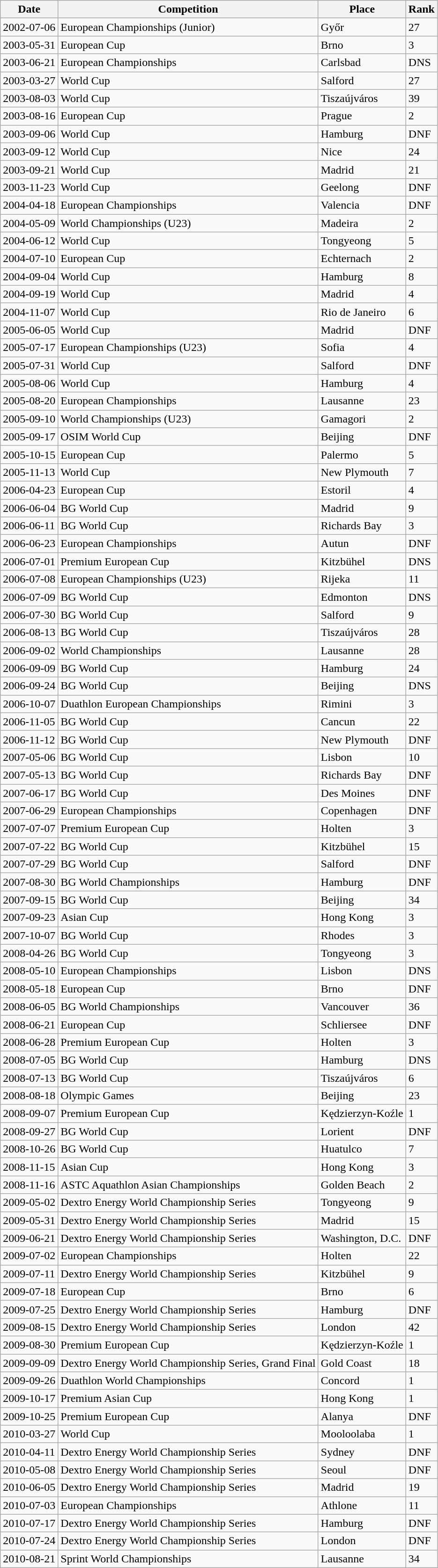<table class="wikitable sortable">
<tr>
<th>Date</th>
<th>Competition</th>
<th>Place</th>
<th>Rank</th>
</tr>
<tr>
<td>2002-07-06</td>
<td>European Championships (Junior)</td>
<td>Győr</td>
<td>27</td>
</tr>
<tr>
<td>2003-05-31</td>
<td>European Cup</td>
<td>Brno</td>
<td>3</td>
</tr>
<tr>
<td>2003-06-21</td>
<td>European Championships</td>
<td>Carlsbad</td>
<td>DNS</td>
</tr>
<tr>
<td>2003-03-27</td>
<td>World Cup</td>
<td>Salford</td>
<td>27</td>
</tr>
<tr>
<td>2003-08-03</td>
<td>World Cup</td>
<td>Tiszaújváros</td>
<td>39</td>
</tr>
<tr>
<td>2003-08-16</td>
<td>European Cup</td>
<td>Prague</td>
<td>2</td>
</tr>
<tr>
<td>2003-09-06</td>
<td>World Cup</td>
<td>Hamburg</td>
<td>DNF</td>
</tr>
<tr>
<td>2003-09-12</td>
<td>World Cup</td>
<td>Nice</td>
<td>24</td>
</tr>
<tr>
<td>2003-09-21</td>
<td>World Cup</td>
<td>Madrid</td>
<td>21</td>
</tr>
<tr>
<td>2003-11-23</td>
<td>World Cup</td>
<td>Geelong</td>
<td>DNF</td>
</tr>
<tr>
<td>2004-04-18</td>
<td>European Championships</td>
<td>Valencia</td>
<td>DNF</td>
</tr>
<tr>
<td>2004-05-09</td>
<td>World Championships (U23)</td>
<td>Madeira</td>
<td>2</td>
</tr>
<tr>
<td>2004-06-12</td>
<td>World Cup</td>
<td>Tongyeong</td>
<td>5</td>
</tr>
<tr>
<td>2004-07-10</td>
<td>European Cup</td>
<td>Echternach</td>
<td>2</td>
</tr>
<tr>
<td>2004-09-04</td>
<td>World Cup</td>
<td>Hamburg</td>
<td>8</td>
</tr>
<tr>
<td>2004-09-19</td>
<td>World Cup</td>
<td>Madrid</td>
<td>4</td>
</tr>
<tr>
<td>2004-11-07</td>
<td>World Cup</td>
<td>Rio de Janeiro</td>
<td>6</td>
</tr>
<tr>
<td>2005-06-05</td>
<td>World Cup</td>
<td>Madrid</td>
<td>DNF</td>
</tr>
<tr>
<td>2005-07-17</td>
<td>European Championships (U23)</td>
<td>Sofia</td>
<td>4</td>
</tr>
<tr>
<td>2005-07-31</td>
<td>World Cup</td>
<td>Salford</td>
<td>DNF</td>
</tr>
<tr>
<td>2005-08-06</td>
<td>World Cup</td>
<td>Hamburg</td>
<td>4</td>
</tr>
<tr>
<td>2005-08-20</td>
<td>European Championships</td>
<td>Lausanne</td>
<td>23</td>
</tr>
<tr>
<td>2005-09-10</td>
<td>World Championships (U23)</td>
<td>Gamagori</td>
<td>2</td>
</tr>
<tr>
<td>2005-09-17</td>
<td>OSIM World Cup</td>
<td>Beijing</td>
<td>DNF</td>
</tr>
<tr>
<td>2005-10-15</td>
<td>European Cup</td>
<td>Palermo</td>
<td>5</td>
</tr>
<tr>
<td>2005-11-13</td>
<td>World Cup</td>
<td>New Plymouth</td>
<td>7</td>
</tr>
<tr>
<td>2006-04-23</td>
<td>European Cup</td>
<td>Estoril</td>
<td>4</td>
</tr>
<tr>
<td>2006-06-04</td>
<td>BG World Cup</td>
<td>Madrid</td>
<td>9</td>
</tr>
<tr>
<td>2006-06-11</td>
<td>BG World Cup</td>
<td>Richards Bay</td>
<td>3</td>
</tr>
<tr>
<td>2006-06-23</td>
<td>European Championships</td>
<td>Autun</td>
<td>DNF</td>
</tr>
<tr>
<td>2006-07-01</td>
<td>Premium European Cup</td>
<td>Kitzbühel</td>
<td>DNS</td>
</tr>
<tr>
<td>2006-07-08</td>
<td>European Championships (U23)</td>
<td>Rijeka</td>
<td>11</td>
</tr>
<tr>
<td>2006-07-09</td>
<td>BG World Cup</td>
<td>Edmonton</td>
<td>DNS</td>
</tr>
<tr>
<td>2006-07-30</td>
<td>BG World Cup</td>
<td>Salford</td>
<td>9</td>
</tr>
<tr>
<td>2006-08-13</td>
<td>BG World Cup</td>
<td>Tiszaújváros</td>
<td>28</td>
</tr>
<tr>
<td>2006-09-02</td>
<td>World Championships</td>
<td>Lausanne</td>
<td>28</td>
</tr>
<tr>
<td>2006-09-09</td>
<td>BG World Cup</td>
<td>Hamburg</td>
<td>24</td>
</tr>
<tr>
<td>2006-09-24</td>
<td>BG World Cup</td>
<td>Beijing</td>
<td>DNS</td>
</tr>
<tr>
<td>2006-10-07</td>
<td>Duathlon European Championships</td>
<td>Rimini</td>
<td>3</td>
</tr>
<tr>
<td>2006-11-05</td>
<td>BG World Cup</td>
<td>Cancun</td>
<td>22</td>
</tr>
<tr>
<td>2006-11-12</td>
<td>BG World Cup</td>
<td>New Plymouth</td>
<td>DNF</td>
</tr>
<tr>
<td>2007-05-06</td>
<td>BG World Cup</td>
<td>Lisbon</td>
<td>10</td>
</tr>
<tr>
<td>2007-05-13</td>
<td>BG World Cup</td>
<td>Richards Bay</td>
<td>DNF</td>
</tr>
<tr>
<td>2007-06-17</td>
<td>BG World Cup</td>
<td>Des Moines</td>
<td>DNF</td>
</tr>
<tr>
<td>2007-06-29</td>
<td>European Championships</td>
<td>Copenhagen</td>
<td>DNF</td>
</tr>
<tr>
<td>2007-07-07</td>
<td>Premium European Cup</td>
<td>Holten</td>
<td>3</td>
</tr>
<tr>
<td>2007-07-22</td>
<td>BG World Cup</td>
<td>Kitzbühel</td>
<td>15</td>
</tr>
<tr>
<td>2007-07-29</td>
<td>BG World Cup</td>
<td>Salford</td>
<td>DNF</td>
</tr>
<tr>
<td>2007-08-30</td>
<td>BG World Championships</td>
<td>Hamburg</td>
<td>DNF</td>
</tr>
<tr>
<td>2007-09-15</td>
<td>BG World Cup</td>
<td>Beijing</td>
<td>34</td>
</tr>
<tr>
<td>2007-09-23</td>
<td>Asian Cup</td>
<td>Hong Kong</td>
<td>3</td>
</tr>
<tr>
<td>2007-10-07</td>
<td>BG World Cup</td>
<td>Rhodes</td>
<td>3</td>
</tr>
<tr>
<td>2008-04-26</td>
<td>BG World Cup</td>
<td>Tongyeong</td>
<td>3</td>
</tr>
<tr>
<td>2008-05-10</td>
<td>European Championships</td>
<td>Lisbon</td>
<td>DNS</td>
</tr>
<tr>
<td>2008-05-18</td>
<td>European Cup</td>
<td>Brno</td>
<td>DNF</td>
</tr>
<tr>
<td>2008-06-05</td>
<td>BG World Championships</td>
<td>Vancouver</td>
<td>36</td>
</tr>
<tr>
<td>2008-06-21</td>
<td>European Cup</td>
<td>Schliersee</td>
<td>DNF</td>
</tr>
<tr>
<td>2008-06-28</td>
<td>Premium European Cup</td>
<td>Holten</td>
<td>3</td>
</tr>
<tr>
<td>2008-07-05</td>
<td>BG World Cup</td>
<td>Hamburg</td>
<td>DNS</td>
</tr>
<tr>
<td>2008-07-13</td>
<td>BG World Cup</td>
<td>Tiszaújváros</td>
<td>6</td>
</tr>
<tr>
<td>2008-08-18</td>
<td>Olympic Games</td>
<td>Beijing</td>
<td>23</td>
</tr>
<tr>
<td>2008-09-07</td>
<td>Premium European Cup</td>
<td>Kędzierzyn-Koźle</td>
<td>1</td>
</tr>
<tr>
<td>2008-09-27</td>
<td>BG World Cup</td>
<td>Lorient</td>
<td>DNF</td>
</tr>
<tr>
<td>2008-10-26</td>
<td>BG World Cup</td>
<td>Huatulco</td>
<td>7</td>
</tr>
<tr>
<td>2008-11-15</td>
<td>Asian Cup</td>
<td>Hong Kong</td>
<td>3</td>
</tr>
<tr>
<td>2008-11-16</td>
<td>ASTC Aquathlon Asian Championships</td>
<td>Golden Beach</td>
<td>2</td>
</tr>
<tr>
<td>2009-05-02</td>
<td>Dextro Energy World Championship Series</td>
<td>Tongyeong</td>
<td>9</td>
</tr>
<tr>
<td>2009-05-31</td>
<td>Dextro Energy World Championship Series</td>
<td>Madrid</td>
<td>15</td>
</tr>
<tr>
<td>2009-06-21</td>
<td>Dextro Energy World Championship Series</td>
<td>Washington, D.C.</td>
<td>DNF</td>
</tr>
<tr>
<td>2009-07-02</td>
<td>European Championships</td>
<td>Holten</td>
<td>22</td>
</tr>
<tr>
<td>2009-07-11</td>
<td>Dextro Energy World Championship Series</td>
<td>Kitzbühel</td>
<td>9</td>
</tr>
<tr>
<td>2009-07-18</td>
<td>European Cup</td>
<td>Brno</td>
<td>6</td>
</tr>
<tr>
<td>2009-07-25</td>
<td>Dextro Energy World Championship Series</td>
<td>Hamburg</td>
<td>DNF</td>
</tr>
<tr>
<td>2009-08-15</td>
<td>Dextro Energy World Championship Series</td>
<td>London</td>
<td>42</td>
</tr>
<tr>
<td>2009-08-30</td>
<td>Premium European Cup</td>
<td>Kędzierzyn-Koźle</td>
<td>1</td>
</tr>
<tr>
<td>2009-09-09</td>
<td>Dextro Energy World Championship Series, Grand Final</td>
<td>Gold Coast</td>
<td>18</td>
</tr>
<tr>
<td>2009-09-26</td>
<td>Duathlon World Championships</td>
<td>Concord</td>
<td>1</td>
</tr>
<tr>
<td>2009-10-17</td>
<td>Premium Asian Cup</td>
<td>Hong Kong</td>
<td>1</td>
</tr>
<tr>
<td>2009-10-25</td>
<td>Premium European Cup</td>
<td>Alanya</td>
<td>DNF</td>
</tr>
<tr>
<td>2010-03-27</td>
<td>World Cup</td>
<td>Mooloolaba</td>
<td>1</td>
</tr>
<tr>
<td>2010-04-11</td>
<td>Dextro Energy World Championship Series</td>
<td>Sydney</td>
<td>DNF</td>
</tr>
<tr>
<td>2010-05-08</td>
<td>Dextro Energy World Championship Series</td>
<td>Seoul</td>
<td>DNF</td>
</tr>
<tr>
<td>2010-06-05</td>
<td>Dextro Energy World Championship Series</td>
<td>Madrid</td>
<td>19</td>
</tr>
<tr>
<td>2010-07-03</td>
<td>European Championships</td>
<td>Athlone</td>
<td>11</td>
</tr>
<tr>
<td>2010-07-17</td>
<td>Dextro Energy World Championship Series</td>
<td>Hamburg</td>
<td>DNF</td>
</tr>
<tr>
<td>2010-07-24</td>
<td>Dextro Energy World Championship Series</td>
<td>London</td>
<td>DNF</td>
</tr>
<tr>
<td>2010-08-21</td>
<td>Sprint World Championships</td>
<td>Lausanne</td>
<td>34</td>
</tr>
</table>
